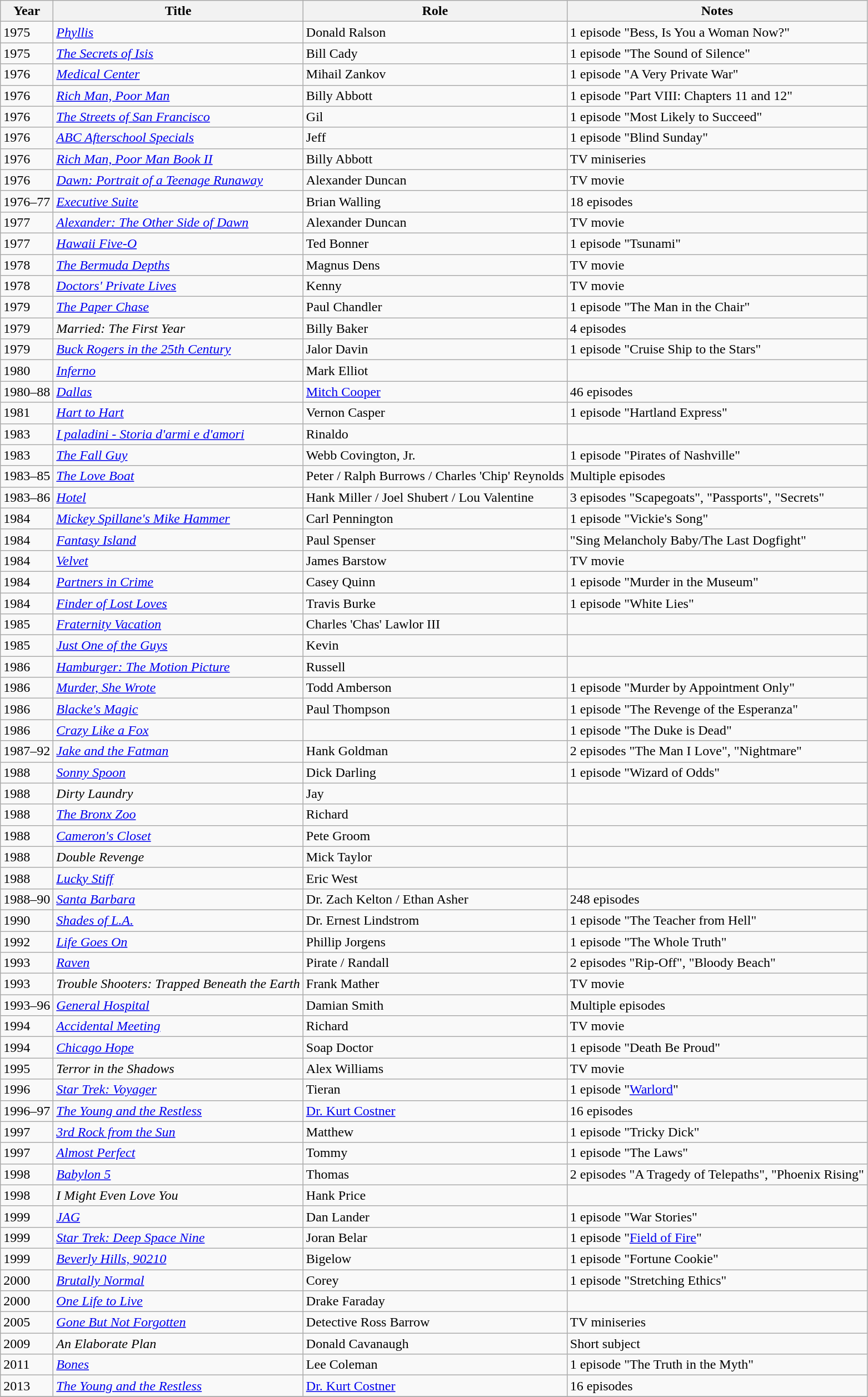<table class="wikitable sortable">
<tr>
<th>Year</th>
<th>Title</th>
<th>Role</th>
<th class="unsortable">Notes</th>
</tr>
<tr>
<td>1975</td>
<td><em><a href='#'>Phyllis</a></em></td>
<td>Donald Ralson</td>
<td>1 episode "Bess, Is You a Woman Now?"</td>
</tr>
<tr>
<td>1975</td>
<td><em><a href='#'>The Secrets of Isis</a></em></td>
<td>Bill Cady</td>
<td>1 episode "The Sound of Silence"</td>
</tr>
<tr>
<td>1976</td>
<td><em><a href='#'>Medical Center</a></em></td>
<td>Mihail Zankov</td>
<td>1 episode "A Very Private War"</td>
</tr>
<tr>
<td>1976</td>
<td><em><a href='#'>Rich Man, Poor Man</a></em></td>
<td>Billy Abbott</td>
<td>1 episode "Part VIII: Chapters 11 and 12"</td>
</tr>
<tr>
<td>1976</td>
<td><em><a href='#'>The Streets of San Francisco</a></em></td>
<td>Gil</td>
<td>1 episode "Most Likely to Succeed"</td>
</tr>
<tr>
<td>1976</td>
<td><em><a href='#'>ABC Afterschool Specials</a></em></td>
<td>Jeff</td>
<td>1 episode "Blind Sunday"</td>
</tr>
<tr>
<td>1976</td>
<td><em><a href='#'>Rich Man, Poor Man Book II</a></em></td>
<td>Billy Abbott</td>
<td>TV miniseries</td>
</tr>
<tr>
<td>1976</td>
<td><em><a href='#'>Dawn: Portrait of a Teenage Runaway</a></em></td>
<td>Alexander Duncan</td>
<td>TV movie</td>
</tr>
<tr>
<td>1976–77</td>
<td><em><a href='#'>Executive Suite</a></em></td>
<td>Brian Walling</td>
<td>18 episodes</td>
</tr>
<tr>
<td>1977</td>
<td><em><a href='#'>Alexander: The Other Side of Dawn</a></em></td>
<td>Alexander Duncan</td>
<td>TV movie</td>
</tr>
<tr>
<td>1977</td>
<td><em><a href='#'>Hawaii Five-O</a></em></td>
<td>Ted Bonner</td>
<td>1 episode "Tsunami"</td>
</tr>
<tr>
<td>1978</td>
<td><em><a href='#'>The Bermuda Depths</a></em></td>
<td>Magnus Dens</td>
<td>TV movie</td>
</tr>
<tr>
<td>1978</td>
<td><em><a href='#'>Doctors' Private Lives</a></em></td>
<td>Kenny</td>
<td>TV movie</td>
</tr>
<tr>
<td>1979</td>
<td><em><a href='#'>The Paper Chase</a></em></td>
<td>Paul Chandler</td>
<td>1 episode "The Man in the Chair"</td>
</tr>
<tr>
<td>1979</td>
<td><em>Married: The First Year</em></td>
<td>Billy Baker</td>
<td>4 episodes</td>
</tr>
<tr>
<td>1979</td>
<td><em><a href='#'>Buck Rogers in the 25th Century</a></em></td>
<td>Jalor Davin</td>
<td>1 episode "Cruise Ship to the Stars"</td>
</tr>
<tr>
<td>1980</td>
<td><em><a href='#'>Inferno</a></em></td>
<td>Mark Elliot</td>
<td></td>
</tr>
<tr>
<td>1980–88</td>
<td><em><a href='#'>Dallas</a></em></td>
<td><a href='#'>Mitch Cooper</a></td>
<td>46 episodes</td>
</tr>
<tr>
<td>1981</td>
<td><em><a href='#'>Hart to Hart</a></em></td>
<td>Vernon Casper</td>
<td>1 episode "Hartland Express"</td>
</tr>
<tr>
<td>1983</td>
<td><em><a href='#'>I paladini - Storia d'armi e d'amori</a></em></td>
<td>Rinaldo</td>
<td></td>
</tr>
<tr>
<td>1983</td>
<td><em><a href='#'>The Fall Guy</a></em></td>
<td>Webb Covington, Jr.</td>
<td>1 episode "Pirates of Nashville"</td>
</tr>
<tr>
<td>1983–85</td>
<td><em><a href='#'>The Love Boat</a></em></td>
<td>Peter / Ralph Burrows / Charles 'Chip' Reynolds</td>
<td>Multiple episodes</td>
</tr>
<tr>
<td>1983–86</td>
<td><em><a href='#'>Hotel</a></em></td>
<td>Hank Miller / Joel Shubert / Lou Valentine</td>
<td>3 episodes "Scapegoats", "Passports", "Secrets"</td>
</tr>
<tr>
<td>1984</td>
<td><em><a href='#'>Mickey Spillane's Mike Hammer</a></em></td>
<td>Carl Pennington</td>
<td>1 episode "Vickie's Song"</td>
</tr>
<tr>
<td>1984</td>
<td><em><a href='#'>Fantasy Island</a></em></td>
<td>Paul Spenser</td>
<td>"Sing Melancholy Baby/The Last Dogfight"</td>
</tr>
<tr>
<td>1984</td>
<td><em><a href='#'>Velvet</a></em></td>
<td>James Barstow</td>
<td>TV movie</td>
</tr>
<tr>
<td>1984</td>
<td><em><a href='#'>Partners in Crime</a></em></td>
<td>Casey Quinn</td>
<td>1 episode "Murder in the Museum"</td>
</tr>
<tr>
<td>1984</td>
<td><em><a href='#'>Finder of Lost Loves</a></em></td>
<td>Travis Burke</td>
<td>1 episode "White Lies"</td>
</tr>
<tr>
<td>1985</td>
<td><em><a href='#'>Fraternity Vacation</a></em></td>
<td>Charles 'Chas' Lawlor III</td>
<td></td>
</tr>
<tr>
<td>1985</td>
<td><em><a href='#'>Just One of the Guys</a></em></td>
<td>Kevin</td>
<td></td>
</tr>
<tr>
<td>1986</td>
<td><em><a href='#'>Hamburger: The Motion Picture</a></em></td>
<td>Russell</td>
<td></td>
</tr>
<tr>
<td>1986</td>
<td><em><a href='#'>Murder, She Wrote</a></em></td>
<td>Todd Amberson</td>
<td>1 episode "Murder by Appointment Only"</td>
</tr>
<tr>
<td>1986</td>
<td><em><a href='#'>Blacke's Magic</a></em></td>
<td>Paul Thompson</td>
<td>1 episode "The Revenge of the Esperanza"</td>
</tr>
<tr>
<td>1986</td>
<td><em><a href='#'>Crazy Like a Fox</a></em></td>
<td></td>
<td>1 episode "The Duke is Dead"</td>
</tr>
<tr>
<td>1987–92</td>
<td><em><a href='#'>Jake and the Fatman</a></em></td>
<td>Hank Goldman</td>
<td>2 episodes "The Man I Love", "Nightmare"</td>
</tr>
<tr>
<td>1988</td>
<td><em><a href='#'>Sonny Spoon</a></em></td>
<td>Dick Darling</td>
<td>1 episode "Wizard of Odds"</td>
</tr>
<tr>
<td>1988</td>
<td><em>Dirty Laundry</em></td>
<td>Jay</td>
<td></td>
</tr>
<tr>
<td>1988</td>
<td><em><a href='#'>The Bronx Zoo</a></em></td>
<td>Richard</td>
<td></td>
</tr>
<tr>
<td>1988</td>
<td><em><a href='#'>Cameron's Closet</a></em></td>
<td>Pete Groom</td>
<td></td>
</tr>
<tr>
<td>1988</td>
<td><em>Double Revenge</em></td>
<td>Mick Taylor</td>
<td></td>
</tr>
<tr>
<td>1988</td>
<td><em><a href='#'>Lucky Stiff</a></em></td>
<td>Eric West</td>
<td></td>
</tr>
<tr>
<td>1988–90</td>
<td><em><a href='#'>Santa Barbara</a></em></td>
<td>Dr. Zach Kelton / Ethan Asher</td>
<td>248 episodes</td>
</tr>
<tr>
<td>1990</td>
<td><em><a href='#'>Shades of L.A.</a></em></td>
<td>Dr. Ernest Lindstrom</td>
<td>1 episode "The Teacher from Hell"</td>
</tr>
<tr>
<td>1992</td>
<td><em><a href='#'>Life Goes On</a></em></td>
<td>Phillip Jorgens</td>
<td>1 episode "The Whole Truth"</td>
</tr>
<tr>
<td>1993</td>
<td><em><a href='#'>Raven</a></em></td>
<td>Pirate / Randall</td>
<td>2 episodes "Rip-Off", "Bloody Beach"</td>
</tr>
<tr>
<td>1993</td>
<td><em>Trouble Shooters: Trapped Beneath the Earth</em></td>
<td>Frank Mather</td>
<td>TV movie</td>
</tr>
<tr>
<td>1993–96</td>
<td><em><a href='#'>General Hospital</a></em></td>
<td>Damian Smith</td>
<td>Multiple episodes</td>
</tr>
<tr>
<td>1994</td>
<td><em><a href='#'>Accidental Meeting</a></em></td>
<td>Richard</td>
<td>TV movie</td>
</tr>
<tr>
<td>1994</td>
<td><em><a href='#'>Chicago Hope</a></em></td>
<td>Soap Doctor</td>
<td>1 episode "Death Be Proud"</td>
</tr>
<tr>
<td>1995</td>
<td><em>Terror in the Shadows</em></td>
<td>Alex Williams</td>
<td>TV movie</td>
</tr>
<tr>
<td>1996</td>
<td><em><a href='#'>Star Trek: Voyager</a></em></td>
<td>Tieran</td>
<td>1 episode "<a href='#'>Warlord</a>"</td>
</tr>
<tr>
<td>1996–97</td>
<td><em><a href='#'>The Young and the Restless</a></em></td>
<td><a href='#'>Dr. Kurt Costner</a></td>
<td>16 episodes</td>
</tr>
<tr>
<td>1997</td>
<td><em><a href='#'>3rd Rock from the Sun</a></em></td>
<td>Matthew</td>
<td>1 episode "Tricky Dick"</td>
</tr>
<tr>
<td>1997</td>
<td><em><a href='#'>Almost Perfect</a></em></td>
<td>Tommy</td>
<td>1 episode "The Laws"</td>
</tr>
<tr>
<td>1998</td>
<td><em><a href='#'>Babylon 5</a></em></td>
<td>Thomas</td>
<td>2 episodes "A Tragedy of Telepaths", "Phoenix Rising"</td>
</tr>
<tr>
<td>1998</td>
<td><em>I Might Even Love You</em></td>
<td>Hank Price</td>
<td></td>
</tr>
<tr>
<td>1999</td>
<td><em><a href='#'>JAG</a></em></td>
<td>Dan Lander</td>
<td>1 episode "War Stories"</td>
</tr>
<tr>
<td>1999</td>
<td><em><a href='#'>Star Trek: Deep Space Nine</a></em></td>
<td>Joran Belar</td>
<td>1 episode "<a href='#'>Field of Fire</a>"</td>
</tr>
<tr>
<td>1999</td>
<td><em><a href='#'>Beverly Hills, 90210</a></em></td>
<td>Bigelow</td>
<td>1 episode "Fortune Cookie"</td>
</tr>
<tr>
<td>2000</td>
<td><em><a href='#'>Brutally Normal</a></em></td>
<td>Corey</td>
<td>1 episode "Stretching Ethics"</td>
</tr>
<tr>
<td>2000</td>
<td><em><a href='#'>One Life to Live</a></em></td>
<td>Drake Faraday</td>
<td></td>
</tr>
<tr>
<td>2005</td>
<td><em><a href='#'>Gone But Not Forgotten</a></em></td>
<td>Detective Ross Barrow</td>
<td>TV miniseries</td>
</tr>
<tr>
<td>2009</td>
<td><em>An Elaborate Plan</em></td>
<td>Donald Cavanaugh</td>
<td>Short subject</td>
</tr>
<tr>
<td>2011</td>
<td><em><a href='#'>Bones</a></em></td>
<td>Lee Coleman</td>
<td>1 episode "The Truth in the Myth"</td>
</tr>
<tr>
<td>2013</td>
<td><em><a href='#'>The Young and the Restless</a></em></td>
<td><a href='#'>Dr. Kurt Costner</a></td>
<td>16 episodes</td>
</tr>
<tr>
</tr>
</table>
